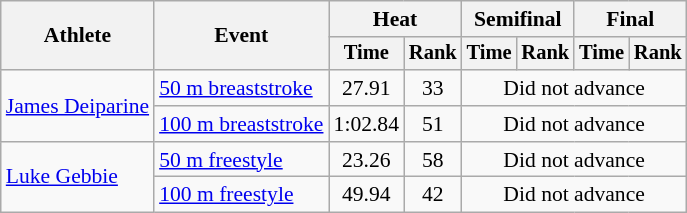<table class="wikitable" style="text-align:center; font-size:90%">
<tr>
<th rowspan="2">Athlete</th>
<th rowspan="2">Event</th>
<th colspan="2">Heat</th>
<th colspan="2">Semifinal</th>
<th colspan="2">Final</th>
</tr>
<tr style="font-size:95%">
<th>Time</th>
<th>Rank</th>
<th>Time</th>
<th>Rank</th>
<th>Time</th>
<th>Rank</th>
</tr>
<tr>
<td align=left rowspan=2><a href='#'>James Deiparine</a></td>
<td align=left><a href='#'>50 m breaststroke</a></td>
<td>27.91</td>
<td>33</td>
<td colspan=4>Did not advance</td>
</tr>
<tr>
<td align=left><a href='#'>100 m breaststroke</a></td>
<td>1:02.84</td>
<td>51</td>
<td colspan=4>Did not advance</td>
</tr>
<tr>
<td align=left rowspan=2><a href='#'>Luke Gebbie</a></td>
<td align=left><a href='#'>50 m freestyle</a></td>
<td>23.26</td>
<td>58</td>
<td colspan=4>Did not advance</td>
</tr>
<tr>
<td align=left><a href='#'>100 m freestyle</a></td>
<td>49.94</td>
<td>42</td>
<td colspan=4>Did not advance</td>
</tr>
</table>
